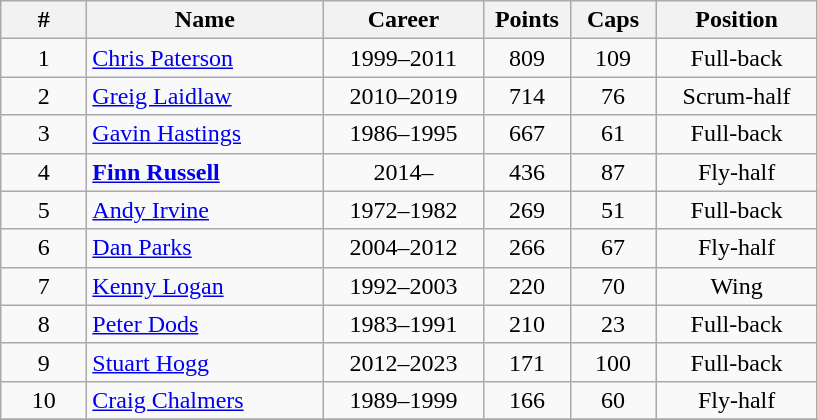<table class="wikitable sortable" style="text-align:center;">
<tr>
<th width=50px>#</th>
<th style="width:150px;">Name</th>
<th style="width:100px;">Career</th>
<th width=50px>Points</th>
<th width=50px>Caps</th>
<th width=100px>Position</th>
</tr>
<tr>
<td>1</td>
<td align="left"><a href='#'>Chris Paterson</a></td>
<td>1999–2011</td>
<td>809</td>
<td>109</td>
<td>Full-back</td>
</tr>
<tr>
<td>2</td>
<td align="left"><a href='#'>Greig Laidlaw</a></td>
<td>2010–2019</td>
<td>714</td>
<td>76</td>
<td>Scrum-half</td>
</tr>
<tr>
<td>3</td>
<td align="left"><a href='#'>Gavin Hastings</a></td>
<td>1986–1995</td>
<td>667</td>
<td>61</td>
<td>Full-back</td>
</tr>
<tr>
<td>4</td>
<td align="left"><strong><a href='#'>Finn Russell</a></strong></td>
<td>2014–</td>
<td>436</td>
<td>87</td>
<td>Fly-half</td>
</tr>
<tr>
<td>5</td>
<td align="left"><a href='#'>Andy Irvine</a></td>
<td>1972–1982</td>
<td>269</td>
<td>51</td>
<td>Full-back</td>
</tr>
<tr>
<td>6</td>
<td align="left"><a href='#'>Dan Parks</a></td>
<td>2004–2012</td>
<td>266</td>
<td>67</td>
<td>Fly-half</td>
</tr>
<tr>
<td>7</td>
<td align="left"><a href='#'>Kenny Logan</a></td>
<td>1992–2003</td>
<td>220</td>
<td>70</td>
<td>Wing</td>
</tr>
<tr>
<td>8</td>
<td align="left"><a href='#'>Peter Dods</a></td>
<td>1983–1991</td>
<td>210</td>
<td>23</td>
<td>Full-back</td>
</tr>
<tr>
<td>9</td>
<td align="left"><a href='#'>Stuart Hogg</a></td>
<td>2012–2023</td>
<td>171</td>
<td>100</td>
<td>Full-back</td>
</tr>
<tr>
<td>10</td>
<td align="left"><a href='#'>Craig Chalmers</a></td>
<td>1989–1999</td>
<td>166</td>
<td>60</td>
<td>Fly-half</td>
</tr>
<tr>
</tr>
</table>
